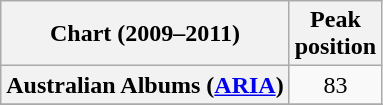<table class="wikitable sortable plainrowheaders" style="text-align:center;">
<tr>
<th scope="col">Chart (2009–2011)</th>
<th scope="col">Peak<br>position</th>
</tr>
<tr>
<th scope="row">Australian Albums (<a href='#'>ARIA</a>)</th>
<td>83</td>
</tr>
<tr>
</tr>
</table>
